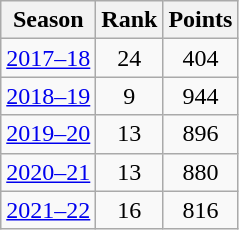<table class="wikitable sortable" style="text-align:center;">
<tr>
<th>Season</th>
<th>Rank</th>
<th>Points</th>
</tr>
<tr>
<td><a href='#'>2017–18</a></td>
<td>24</td>
<td>404</td>
</tr>
<tr>
<td><a href='#'>2018–19</a></td>
<td>9</td>
<td>944</td>
</tr>
<tr>
<td><a href='#'>2019–20</a></td>
<td>13</td>
<td>896</td>
</tr>
<tr>
<td><a href='#'>2020–21</a></td>
<td>13</td>
<td>880</td>
</tr>
<tr>
<td><a href='#'>2021–22</a></td>
<td>16</td>
<td>816</td>
</tr>
</table>
